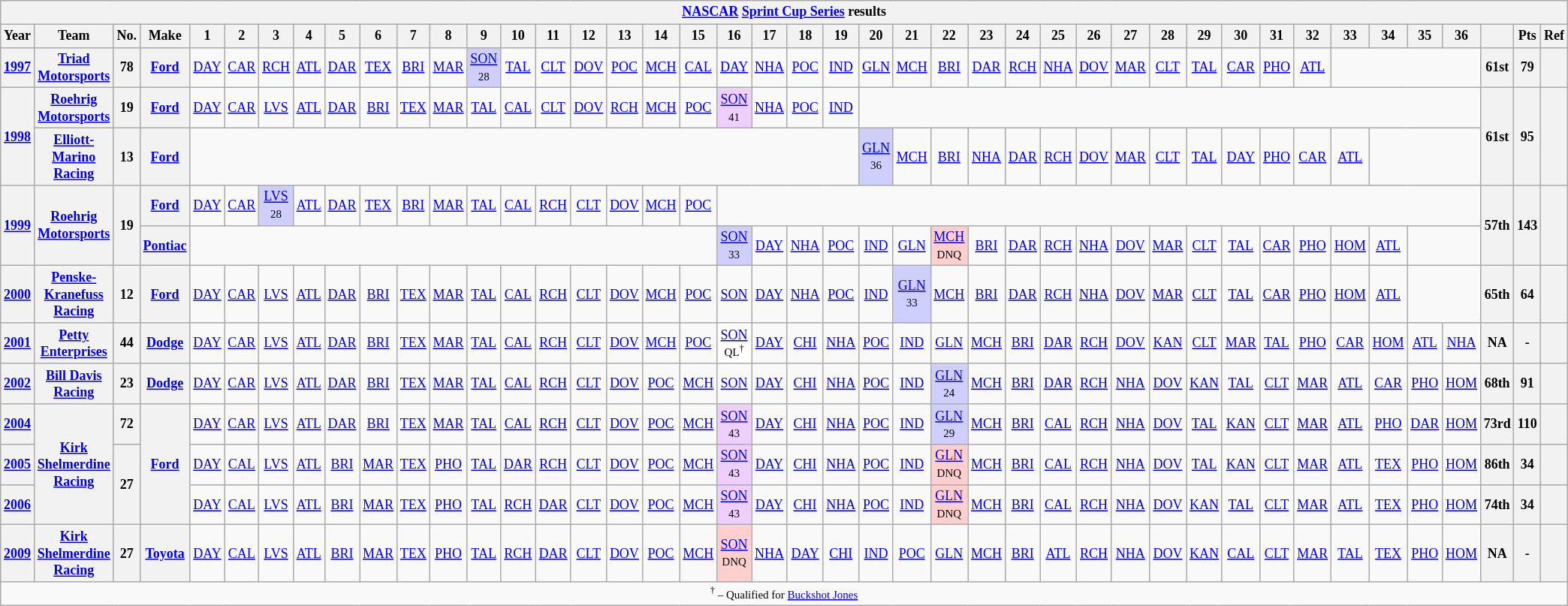<table class="wikitable" style="text-align:center; font-size:75%">
<tr>
<th colspan=45><a href='#'>NASCAR</a> <a href='#'>Sprint Cup Series</a> results</th>
</tr>
<tr>
<th>Year</th>
<th>Team</th>
<th>No.</th>
<th>Make</th>
<th>1</th>
<th>2</th>
<th>3</th>
<th>4</th>
<th>5</th>
<th>6</th>
<th>7</th>
<th>8</th>
<th>9</th>
<th>10</th>
<th>11</th>
<th>12</th>
<th>13</th>
<th>14</th>
<th>15</th>
<th>16</th>
<th>17</th>
<th>18</th>
<th>19</th>
<th>20</th>
<th>21</th>
<th>22</th>
<th>23</th>
<th>24</th>
<th>25</th>
<th>26</th>
<th>27</th>
<th>28</th>
<th>29</th>
<th>30</th>
<th>31</th>
<th>32</th>
<th>33</th>
<th>34</th>
<th>35</th>
<th>36</th>
<th></th>
<th>Pts</th>
<th>Ref</th>
</tr>
<tr>
<th><a href='#'>1997</a></th>
<th><a href='#'>Triad Motorsports</a></th>
<th>78</th>
<th><a href='#'>Ford</a></th>
<td><a href='#'>DAY</a></td>
<td><a href='#'>CAR</a></td>
<td><a href='#'>RCH</a></td>
<td><a href='#'>ATL</a></td>
<td><a href='#'>DAR</a></td>
<td><a href='#'>TEX</a></td>
<td><a href='#'>BRI</a></td>
<td><a href='#'>MAR</a></td>
<td style="background:#CFCFFF;"><a href='#'>SON</a><br><small>28</small></td>
<td><a href='#'>TAL</a></td>
<td><a href='#'>CLT</a></td>
<td><a href='#'>DOV</a></td>
<td><a href='#'>POC</a></td>
<td><a href='#'>MCH</a></td>
<td><a href='#'>CAL</a></td>
<td><a href='#'>DAY</a></td>
<td><a href='#'>NHA</a></td>
<td><a href='#'>POC</a></td>
<td><a href='#'>IND</a></td>
<td><a href='#'>GLN</a></td>
<td><a href='#'>MCH</a></td>
<td><a href='#'>BRI</a></td>
<td><a href='#'>DAR</a></td>
<td><a href='#'>RCH</a></td>
<td><a href='#'>NHA</a></td>
<td><a href='#'>DOV</a></td>
<td><a href='#'>MAR</a></td>
<td><a href='#'>CLT</a></td>
<td><a href='#'>TAL</a></td>
<td><a href='#'>CAR</a></td>
<td><a href='#'>PHO</a></td>
<td><a href='#'>ATL</a></td>
<td colspan=4></td>
<th>61st</th>
<th>79</th>
<th></th>
</tr>
<tr>
<th rowspan=2><a href='#'>1998</a></th>
<th><a href='#'>Roehrig Motorsports</a></th>
<th>19</th>
<th><a href='#'>Ford</a></th>
<td><a href='#'>DAY</a></td>
<td><a href='#'>CAR</a></td>
<td><a href='#'>LVS</a></td>
<td><a href='#'>ATL</a></td>
<td><a href='#'>DAR</a></td>
<td><a href='#'>BRI</a></td>
<td><a href='#'>TEX</a></td>
<td><a href='#'>MAR</a></td>
<td><a href='#'>TAL</a></td>
<td><a href='#'>CAL</a></td>
<td><a href='#'>CLT</a></td>
<td><a href='#'>DOV</a></td>
<td><a href='#'>RCH</a></td>
<td><a href='#'>MCH</a></td>
<td><a href='#'>POC</a></td>
<td style="background:#EFCFFF;"><a href='#'>SON</a><br><small>41</small></td>
<td><a href='#'>NHA</a></td>
<td><a href='#'>POC</a></td>
<td><a href='#'>IND</a></td>
<td colspan=17></td>
<th rowspan=2>61st</th>
<th rowspan=2>95</th>
<th rowspan=2></th>
</tr>
<tr>
<th><a href='#'>Elliott-Marino Racing</a></th>
<th>13</th>
<th><a href='#'>Ford</a></th>
<td colspan=19></td>
<td style="background:#CFCFFF;"><a href='#'>GLN</a><br><small>36</small></td>
<td><a href='#'>MCH</a></td>
<td><a href='#'>BRI</a></td>
<td><a href='#'>NHA</a></td>
<td><a href='#'>DAR</a></td>
<td><a href='#'>RCH</a></td>
<td><a href='#'>DOV</a></td>
<td><a href='#'>MAR</a></td>
<td><a href='#'>CLT</a></td>
<td><a href='#'>TAL</a></td>
<td><a href='#'>DAY</a></td>
<td><a href='#'>PHO</a></td>
<td><a href='#'>CAR</a></td>
<td><a href='#'>ATL</a></td>
<td colspan=3></td>
</tr>
<tr>
<th rowspan=2><a href='#'>1999</a></th>
<th rowspan=2><a href='#'>Roehrig Motorsports</a></th>
<th rowspan=2>19</th>
<th><a href='#'>Ford</a></th>
<td><a href='#'>DAY</a></td>
<td><a href='#'>CAR</a></td>
<td style="background:#CFCFFF;"><a href='#'>LVS</a><br><small>28</small></td>
<td><a href='#'>ATL</a></td>
<td><a href='#'>DAR</a></td>
<td><a href='#'>TEX</a></td>
<td><a href='#'>BRI</a></td>
<td><a href='#'>MAR</a></td>
<td><a href='#'>TAL</a></td>
<td><a href='#'>CAL</a></td>
<td><a href='#'>RCH</a></td>
<td><a href='#'>CLT</a></td>
<td><a href='#'>DOV</a></td>
<td><a href='#'>MCH</a></td>
<td><a href='#'>POC</a></td>
<td colspan=21></td>
<th rowspan=2>57th</th>
<th rowspan=2>143</th>
<th rowspan=2></th>
</tr>
<tr>
<th><a href='#'>Pontiac</a></th>
<td colspan=15></td>
<td style="background:#CFCFFF;"><a href='#'>SON</a><br><small>33</small></td>
<td><a href='#'>DAY</a></td>
<td><a href='#'>NHA</a></td>
<td><a href='#'>POC</a></td>
<td><a href='#'>IND</a></td>
<td><a href='#'>GLN</a></td>
<td style="background:#FFCFCF;"><a href='#'>MCH</a><br><small>DNQ</small></td>
<td><a href='#'>BRI</a></td>
<td><a href='#'>DAR</a></td>
<td><a href='#'>RCH</a></td>
<td><a href='#'>NHA</a></td>
<td><a href='#'>DOV</a></td>
<td><a href='#'>MAR</a></td>
<td><a href='#'>CLT</a></td>
<td><a href='#'>TAL</a></td>
<td><a href='#'>CAR</a></td>
<td><a href='#'>PHO</a></td>
<td><a href='#'>HOM</a></td>
<td><a href='#'>ATL</a></td>
<td colspan=2></td>
</tr>
<tr>
<th><a href='#'>2000</a></th>
<th><a href='#'>Penske-Kranefuss Racing</a></th>
<th>12</th>
<th><a href='#'>Ford</a></th>
<td><a href='#'>DAY</a></td>
<td><a href='#'>CAR</a></td>
<td><a href='#'>LVS</a></td>
<td><a href='#'>ATL</a></td>
<td><a href='#'>DAR</a></td>
<td><a href='#'>BRI</a></td>
<td><a href='#'>TEX</a></td>
<td><a href='#'>MAR</a></td>
<td><a href='#'>TAL</a></td>
<td><a href='#'>CAL</a></td>
<td><a href='#'>RCH</a></td>
<td><a href='#'>CLT</a></td>
<td><a href='#'>DOV</a></td>
<td><a href='#'>MCH</a></td>
<td><a href='#'>POC</a></td>
<td><a href='#'>SON</a></td>
<td><a href='#'>DAY</a></td>
<td><a href='#'>NHA</a></td>
<td><a href='#'>POC</a></td>
<td><a href='#'>IND</a></td>
<td style="background:#CFCFFF;"><a href='#'>GLN</a><br><small>33</small></td>
<td><a href='#'>MCH</a></td>
<td><a href='#'>BRI</a></td>
<td><a href='#'>DAR</a></td>
<td><a href='#'>RCH</a></td>
<td><a href='#'>NHA</a></td>
<td><a href='#'>DOV</a></td>
<td><a href='#'>MAR</a></td>
<td><a href='#'>CLT</a></td>
<td><a href='#'>TAL</a></td>
<td><a href='#'>CAR</a></td>
<td><a href='#'>PHO</a></td>
<td><a href='#'>HOM</a></td>
<td><a href='#'>ATL</a></td>
<td colspan=2></td>
<th>65th</th>
<th>64</th>
<th></th>
</tr>
<tr>
<th><a href='#'>2001</a></th>
<th><a href='#'>Petty Enterprises</a></th>
<th>44</th>
<th><a href='#'>Dodge</a></th>
<td><a href='#'>DAY</a></td>
<td><a href='#'>CAR</a></td>
<td><a href='#'>LVS</a></td>
<td><a href='#'>ATL</a></td>
<td><a href='#'>DAR</a></td>
<td><a href='#'>BRI</a></td>
<td><a href='#'>TEX</a></td>
<td><a href='#'>MAR</a></td>
<td><a href='#'>TAL</a></td>
<td><a href='#'>CAL</a></td>
<td><a href='#'>RCH</a></td>
<td><a href='#'>CLT</a></td>
<td><a href='#'>DOV</a></td>
<td><a href='#'>MCH</a></td>
<td><a href='#'>POC</a></td>
<td style="background:#FFFFFF;"><a href='#'>SON</a><br><small>QL<sup>†</sup></small></td>
<td><a href='#'>DAY</a></td>
<td><a href='#'>CHI</a></td>
<td><a href='#'>NHA</a></td>
<td><a href='#'>POC</a></td>
<td><a href='#'>IND</a></td>
<td><a href='#'>GLN</a></td>
<td><a href='#'>MCH</a></td>
<td><a href='#'>BRI</a></td>
<td><a href='#'>DAR</a></td>
<td><a href='#'>RCH</a></td>
<td><a href='#'>DOV</a></td>
<td><a href='#'>KAN</a></td>
<td><a href='#'>CLT</a></td>
<td><a href='#'>MAR</a></td>
<td><a href='#'>TAL</a></td>
<td><a href='#'>PHO</a></td>
<td><a href='#'>CAR</a></td>
<td><a href='#'>HOM</a></td>
<td><a href='#'>ATL</a></td>
<td><a href='#'>NHA</a></td>
<th>NA</th>
<th>-</th>
<th></th>
</tr>
<tr>
<th><a href='#'>2002</a></th>
<th><a href='#'>Bill Davis Racing</a></th>
<th>23</th>
<th><a href='#'>Dodge</a></th>
<td><a href='#'>DAY</a></td>
<td><a href='#'>CAR</a></td>
<td><a href='#'>LVS</a></td>
<td><a href='#'>ATL</a></td>
<td><a href='#'>DAR</a></td>
<td><a href='#'>BRI</a></td>
<td><a href='#'>TEX</a></td>
<td><a href='#'>MAR</a></td>
<td><a href='#'>TAL</a></td>
<td><a href='#'>CAL</a></td>
<td><a href='#'>RCH</a></td>
<td><a href='#'>CLT</a></td>
<td><a href='#'>DOV</a></td>
<td><a href='#'>POC</a></td>
<td><a href='#'>MCH</a></td>
<td><a href='#'>SON</a></td>
<td><a href='#'>DAY</a></td>
<td><a href='#'>CHI</a></td>
<td><a href='#'>NHA</a></td>
<td><a href='#'>POC</a></td>
<td><a href='#'>IND</a></td>
<td style="background:#CFCFFF;"><a href='#'>GLN</a><br><small>24</small></td>
<td><a href='#'>MCH</a></td>
<td><a href='#'>BRI</a></td>
<td><a href='#'>DAR</a></td>
<td><a href='#'>RCH</a></td>
<td><a href='#'>NHA</a></td>
<td><a href='#'>DOV</a></td>
<td><a href='#'>KAN</a></td>
<td><a href='#'>TAL</a></td>
<td><a href='#'>CLT</a></td>
<td><a href='#'>MAR</a></td>
<td><a href='#'>ATL</a></td>
<td><a href='#'>CAR</a></td>
<td><a href='#'>PHO</a></td>
<td><a href='#'>HOM</a></td>
<th>68th</th>
<th>91</th>
<th></th>
</tr>
<tr>
<th><a href='#'>2004</a></th>
<th rowspan=3><a href='#'>Kirk Shelmerdine Racing</a></th>
<th>72</th>
<th rowspan=3><a href='#'>Ford</a></th>
<td><a href='#'>DAY</a></td>
<td><a href='#'>CAR</a></td>
<td><a href='#'>LVS</a></td>
<td><a href='#'>ATL</a></td>
<td><a href='#'>DAR</a></td>
<td><a href='#'>BRI</a></td>
<td><a href='#'>TEX</a></td>
<td><a href='#'>MAR</a></td>
<td><a href='#'>TAL</a></td>
<td><a href='#'>CAL</a></td>
<td><a href='#'>RCH</a></td>
<td><a href='#'>CLT</a></td>
<td><a href='#'>DOV</a></td>
<td><a href='#'>POC</a></td>
<td><a href='#'>MCH</a></td>
<td style="background:#EFCFFF;"><a href='#'>SON</a><br><small>43</small></td>
<td><a href='#'>DAY</a></td>
<td><a href='#'>CHI</a></td>
<td><a href='#'>NHA</a></td>
<td><a href='#'>POC</a></td>
<td><a href='#'>IND</a></td>
<td style="background:#CFCFFF;"><a href='#'>GLN</a><br><small>29</small></td>
<td><a href='#'>MCH</a></td>
<td><a href='#'>BRI</a></td>
<td><a href='#'>CAL</a></td>
<td><a href='#'>RCH</a></td>
<td><a href='#'>NHA</a></td>
<td><a href='#'>DOV</a></td>
<td><a href='#'>TAL</a></td>
<td><a href='#'>KAN</a></td>
<td><a href='#'>CLT</a></td>
<td><a href='#'>MAR</a></td>
<td><a href='#'>ATL</a></td>
<td><a href='#'>PHO</a></td>
<td><a href='#'>DAR</a></td>
<td><a href='#'>HOM</a></td>
<th>73rd</th>
<th>110</th>
<th></th>
</tr>
<tr>
<th><a href='#'>2005</a></th>
<th rowspan=2>27</th>
<td><a href='#'>DAY</a></td>
<td><a href='#'>CAL</a></td>
<td><a href='#'>LVS</a></td>
<td><a href='#'>ATL</a></td>
<td><a href='#'>BRI</a></td>
<td><a href='#'>MAR</a></td>
<td><a href='#'>TEX</a></td>
<td><a href='#'>PHO</a></td>
<td><a href='#'>TAL</a></td>
<td><a href='#'>DAR</a></td>
<td><a href='#'>RCH</a></td>
<td><a href='#'>CLT</a></td>
<td><a href='#'>DOV</a></td>
<td><a href='#'>POC</a></td>
<td><a href='#'>MCH</a></td>
<td style="background:#EFCFFF;"><a href='#'>SON</a><br><small>43</small></td>
<td><a href='#'>DAY</a></td>
<td><a href='#'>CHI</a></td>
<td><a href='#'>NHA</a></td>
<td><a href='#'>POC</a></td>
<td><a href='#'>IND</a></td>
<td style="background:#FFCFCF;"><a href='#'>GLN</a><br><small>DNQ</small></td>
<td><a href='#'>MCH</a></td>
<td><a href='#'>BRI</a></td>
<td><a href='#'>CAL</a></td>
<td><a href='#'>RCH</a></td>
<td><a href='#'>NHA</a></td>
<td><a href='#'>DOV</a></td>
<td><a href='#'>TAL</a></td>
<td><a href='#'>KAN</a></td>
<td><a href='#'>CLT</a></td>
<td><a href='#'>MAR</a></td>
<td><a href='#'>ATL</a></td>
<td><a href='#'>TEX</a></td>
<td><a href='#'>PHO</a></td>
<td><a href='#'>HOM</a></td>
<th>86th</th>
<th>34</th>
<th></th>
</tr>
<tr>
<th><a href='#'>2006</a></th>
<td><a href='#'>DAY</a></td>
<td><a href='#'>CAL</a></td>
<td><a href='#'>LVS</a></td>
<td><a href='#'>ATL</a></td>
<td><a href='#'>BRI</a></td>
<td><a href='#'>MAR</a></td>
<td><a href='#'>TEX</a></td>
<td><a href='#'>PHO</a></td>
<td><a href='#'>TAL</a></td>
<td><a href='#'>RCH</a></td>
<td><a href='#'>DAR</a></td>
<td><a href='#'>CLT</a></td>
<td><a href='#'>DOV</a></td>
<td><a href='#'>POC</a></td>
<td><a href='#'>MCH</a></td>
<td style="background:#EFCFFF;"><a href='#'>SON</a><br><small>43</small></td>
<td><a href='#'>DAY</a></td>
<td><a href='#'>CHI</a></td>
<td><a href='#'>NHA</a></td>
<td><a href='#'>POC</a></td>
<td><a href='#'>IND</a></td>
<td style="background:#FFCFCF;"><a href='#'>GLN</a><br><small>DNQ</small></td>
<td><a href='#'>MCH</a></td>
<td><a href='#'>BRI</a></td>
<td><a href='#'>CAL</a></td>
<td><a href='#'>RCH</a></td>
<td><a href='#'>NHA</a></td>
<td><a href='#'>DOV</a></td>
<td><a href='#'>KAN</a></td>
<td><a href='#'>TAL</a></td>
<td><a href='#'>CLT</a></td>
<td><a href='#'>MAR</a></td>
<td><a href='#'>ATL</a></td>
<td><a href='#'>TEX</a></td>
<td><a href='#'>PHO</a></td>
<td><a href='#'>HOM</a></td>
<th>74th</th>
<th>34</th>
<th></th>
</tr>
<tr>
<th><a href='#'>2009</a></th>
<th><a href='#'>Kirk Shelmerdine Racing</a></th>
<th>27</th>
<th><a href='#'>Toyota</a></th>
<td><a href='#'>DAY</a></td>
<td><a href='#'>CAL</a></td>
<td><a href='#'>LVS</a></td>
<td><a href='#'>ATL</a></td>
<td><a href='#'>BRI</a></td>
<td><a href='#'>MAR</a></td>
<td><a href='#'>TEX</a></td>
<td><a href='#'>PHO</a></td>
<td><a href='#'>TAL</a></td>
<td><a href='#'>RCH</a></td>
<td><a href='#'>DAR</a></td>
<td><a href='#'>CLT</a></td>
<td><a href='#'>DOV</a></td>
<td><a href='#'>POC</a></td>
<td><a href='#'>MCH</a></td>
<td style="background:#FFCFCF;"><a href='#'>SON</a><br><small>DNQ</small></td>
<td><a href='#'>NHA</a></td>
<td><a href='#'>DAY</a></td>
<td><a href='#'>CHI</a></td>
<td><a href='#'>IND</a></td>
<td><a href='#'>POC</a></td>
<td><a href='#'>GLN</a></td>
<td><a href='#'>MCH</a></td>
<td><a href='#'>BRI</a></td>
<td><a href='#'>ATL</a></td>
<td><a href='#'>RCH</a></td>
<td><a href='#'>NHA</a></td>
<td><a href='#'>DOV</a></td>
<td><a href='#'>KAN</a></td>
<td><a href='#'>CAL</a></td>
<td><a href='#'>CLT</a></td>
<td><a href='#'>MAR</a></td>
<td><a href='#'>TAL</a></td>
<td><a href='#'>TEX</a></td>
<td><a href='#'>PHO</a></td>
<td><a href='#'>HOM</a></td>
<th>NA</th>
<th>-</th>
<th></th>
</tr>
<tr>
<td colspan=43><small><sup>†</sup> – Qualified for <a href='#'>Buckshot Jones</a></small></td>
</tr>
</table>
